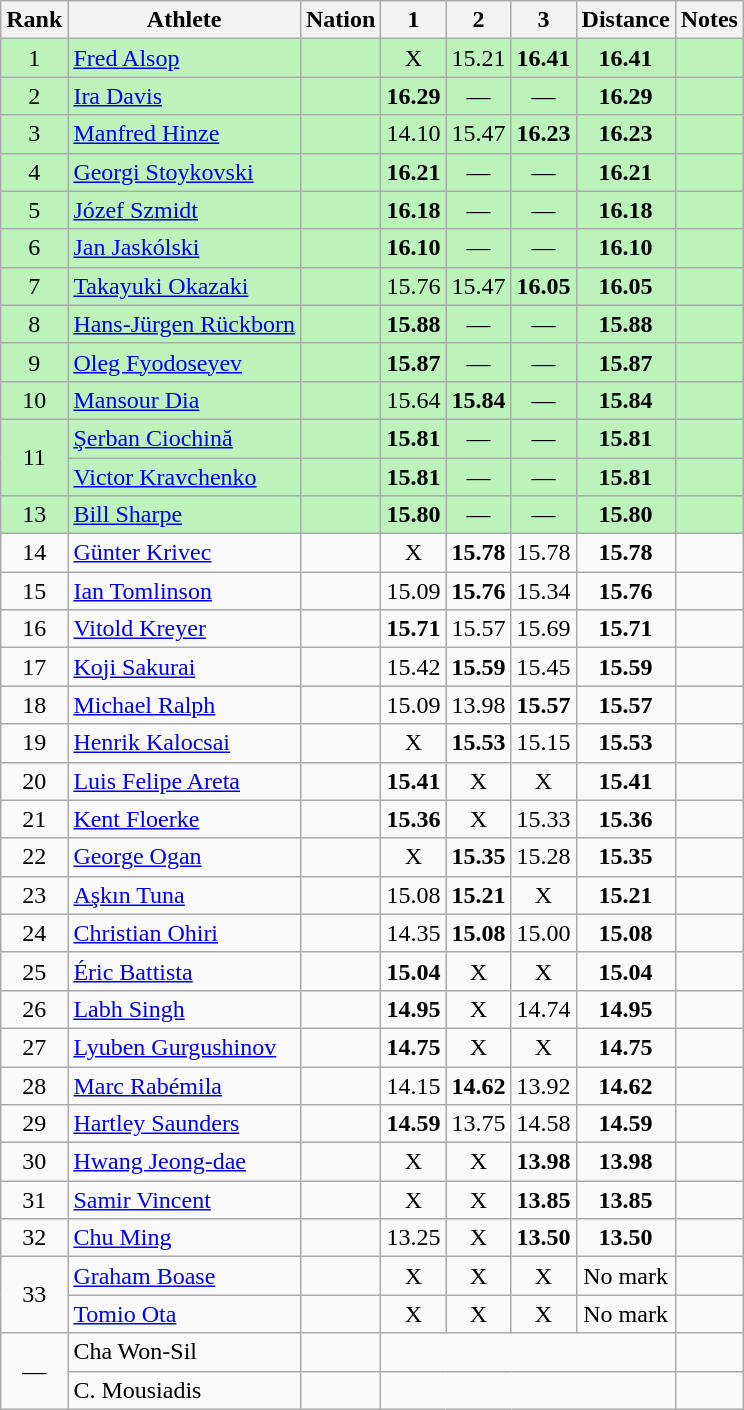<table class="wikitable sortable" style="text-align:center">
<tr>
<th>Rank</th>
<th>Athlete</th>
<th>Nation</th>
<th>1</th>
<th>2</th>
<th>3</th>
<th>Distance</th>
<th>Notes</th>
</tr>
<tr bgcolor=bbf3bb>
<td>1</td>
<td align=left><a href='#'>Fred Alsop</a></td>
<td align=left></td>
<td data-sort-value=1.00>X</td>
<td>15.21</td>
<td><strong>16.41</strong></td>
<td><strong>16.41</strong></td>
<td></td>
</tr>
<tr bgcolor=bbf3bb>
<td>2</td>
<td align=left><a href='#'>Ira Davis</a></td>
<td align=left></td>
<td><strong>16.29</strong></td>
<td data-sort-value=1.00>—</td>
<td data-sort-value=1.00>—</td>
<td><strong>16.29</strong></td>
<td></td>
</tr>
<tr bgcolor=bbf3bb>
<td>3</td>
<td align=left><a href='#'>Manfred Hinze</a></td>
<td align=left></td>
<td>14.10</td>
<td>15.47</td>
<td><strong>16.23</strong></td>
<td><strong>16.23</strong></td>
<td></td>
</tr>
<tr bgcolor=bbf3bb>
<td>4</td>
<td align=left><a href='#'>Georgi Stoykovski</a></td>
<td align=left></td>
<td><strong>16.21</strong></td>
<td data-sort-value=1.00>—</td>
<td data-sort-value=1.00>—</td>
<td><strong>16.21</strong></td>
<td></td>
</tr>
<tr bgcolor=bbf3bb>
<td>5</td>
<td align=left><a href='#'>Józef Szmidt</a></td>
<td align=left></td>
<td><strong>16.18</strong></td>
<td data-sort-value=1.00>—</td>
<td data-sort-value=1.00>—</td>
<td><strong>16.18</strong></td>
<td></td>
</tr>
<tr bgcolor=bbf3bb>
<td>6</td>
<td align=left><a href='#'>Jan Jaskólski</a></td>
<td align=left></td>
<td><strong>16.10</strong></td>
<td data-sort-value=1.00>—</td>
<td data-sort-value=1.00>—</td>
<td><strong>16.10</strong></td>
<td></td>
</tr>
<tr bgcolor=bbf3bb>
<td>7</td>
<td align=left><a href='#'>Takayuki Okazaki</a></td>
<td align=left></td>
<td>15.76</td>
<td>15.47</td>
<td><strong>16.05</strong></td>
<td><strong>16.05</strong></td>
<td></td>
</tr>
<tr bgcolor=bbf3bb>
<td>8</td>
<td align=left><a href='#'>Hans-Jürgen Rückborn</a></td>
<td align=left></td>
<td><strong>15.88</strong></td>
<td data-sort-value=1.00>—</td>
<td data-sort-value=1.00>—</td>
<td><strong>15.88</strong></td>
<td></td>
</tr>
<tr bgcolor=bbf3bb>
<td>9</td>
<td align=left><a href='#'>Oleg Fyodoseyev</a></td>
<td align=left></td>
<td><strong>15.87</strong></td>
<td data-sort-value=1.00>—</td>
<td data-sort-value=1.00>—</td>
<td><strong>15.87</strong></td>
<td></td>
</tr>
<tr bgcolor=bbf3bb>
<td>10</td>
<td align=left><a href='#'>Mansour Dia</a></td>
<td align=left></td>
<td>15.64</td>
<td><strong>15.84</strong></td>
<td data-sort-value=1.00>—</td>
<td><strong>15.84</strong></td>
<td></td>
</tr>
<tr bgcolor=bbf3bb>
<td rowspan=2>11</td>
<td align=left><a href='#'>Şerban Ciochină</a></td>
<td align=left></td>
<td><strong>15.81</strong></td>
<td data-sort-value=1.00>—</td>
<td data-sort-value=1.00>—</td>
<td><strong>15.81</strong></td>
<td></td>
</tr>
<tr bgcolor=bbf3bb>
<td align=left><a href='#'>Victor Kravchenko</a></td>
<td align=left></td>
<td><strong>15.81</strong></td>
<td data-sort-value=1.00>—</td>
<td data-sort-value=1.00>—</td>
<td><strong>15.81</strong></td>
<td></td>
</tr>
<tr bgcolor=bbf3bb>
<td>13</td>
<td align=left><a href='#'>Bill Sharpe</a></td>
<td align=left></td>
<td><strong>15.80</strong></td>
<td data-sort-value=1.00>—</td>
<td data-sort-value=1.00>—</td>
<td><strong>15.80</strong></td>
<td></td>
</tr>
<tr>
<td>14</td>
<td align=left><a href='#'>Günter Krivec</a></td>
<td align=left></td>
<td data-sort-value=1.00>X</td>
<td><strong>15.78</strong></td>
<td>15.78</td>
<td><strong>15.78</strong></td>
<td></td>
</tr>
<tr>
<td>15</td>
<td align=left><a href='#'>Ian Tomlinson</a></td>
<td align=left></td>
<td>15.09</td>
<td><strong>15.76</strong></td>
<td>15.34</td>
<td><strong>15.76</strong></td>
<td></td>
</tr>
<tr>
<td>16</td>
<td align=left><a href='#'>Vitold Kreyer</a></td>
<td align=left></td>
<td><strong>15.71</strong></td>
<td>15.57</td>
<td>15.69</td>
<td><strong>15.71</strong></td>
<td></td>
</tr>
<tr>
<td>17</td>
<td align=left><a href='#'>Koji Sakurai</a></td>
<td align=left></td>
<td>15.42</td>
<td><strong>15.59</strong></td>
<td>15.45</td>
<td><strong>15.59</strong></td>
<td></td>
</tr>
<tr>
<td>18</td>
<td align=left><a href='#'>Michael Ralph</a></td>
<td align=left></td>
<td>15.09</td>
<td>13.98</td>
<td><strong>15.57</strong></td>
<td><strong>15.57</strong></td>
<td></td>
</tr>
<tr>
<td>19</td>
<td align=left><a href='#'>Henrik Kalocsai</a></td>
<td align=left></td>
<td data-sort-value=1.00>X</td>
<td><strong>15.53</strong></td>
<td>15.15</td>
<td><strong>15.53</strong></td>
<td></td>
</tr>
<tr>
<td>20</td>
<td align=left><a href='#'>Luis Felipe Areta</a></td>
<td align=left></td>
<td><strong>15.41</strong></td>
<td data-sort-value=1.00>X</td>
<td data-sort-value=1.00>X</td>
<td><strong>15.41</strong></td>
<td></td>
</tr>
<tr>
<td>21</td>
<td align=left><a href='#'>Kent Floerke</a></td>
<td align=left></td>
<td><strong>15.36</strong></td>
<td data-sort-value=1.00>X</td>
<td>15.33</td>
<td><strong>15.36</strong></td>
<td></td>
</tr>
<tr>
<td>22</td>
<td align=left><a href='#'>George Ogan</a></td>
<td align=left></td>
<td data-sort-value=1.00>X</td>
<td><strong>15.35</strong></td>
<td>15.28</td>
<td><strong>15.35</strong></td>
<td></td>
</tr>
<tr>
<td>23</td>
<td align=left><a href='#'>Aşkın Tuna</a></td>
<td align=left></td>
<td>15.08</td>
<td><strong>15.21</strong></td>
<td data-sort-value=1.00>X</td>
<td><strong>15.21</strong></td>
<td></td>
</tr>
<tr>
<td>24</td>
<td align=left><a href='#'>Christian Ohiri</a></td>
<td align=left></td>
<td>14.35</td>
<td><strong>15.08</strong></td>
<td>15.00</td>
<td><strong>15.08</strong></td>
<td></td>
</tr>
<tr>
<td>25</td>
<td align=left><a href='#'>Éric Battista</a></td>
<td align=left></td>
<td><strong>15.04</strong></td>
<td data-sort-value=1.00>X</td>
<td data-sort-value=1.00>X</td>
<td><strong>15.04</strong></td>
<td></td>
</tr>
<tr>
<td>26</td>
<td align=left><a href='#'>Labh Singh</a></td>
<td align=left></td>
<td><strong>14.95</strong></td>
<td data-sort-value=1.00>X</td>
<td>14.74</td>
<td><strong>14.95</strong></td>
<td></td>
</tr>
<tr>
<td>27</td>
<td align=left><a href='#'>Lyuben Gurgushinov</a></td>
<td align=left></td>
<td><strong>14.75</strong></td>
<td data-sort-value=1.00>X</td>
<td data-sort-value=1.00>X</td>
<td><strong>14.75</strong></td>
<td></td>
</tr>
<tr>
<td>28</td>
<td align=left><a href='#'>Marc Rabémila</a></td>
<td align=left></td>
<td>14.15</td>
<td><strong>14.62</strong></td>
<td>13.92</td>
<td><strong>14.62</strong></td>
<td></td>
</tr>
<tr>
<td>29</td>
<td align=left><a href='#'>Hartley Saunders</a></td>
<td align=left></td>
<td><strong>14.59</strong></td>
<td>13.75</td>
<td>14.58</td>
<td><strong>14.59</strong></td>
<td></td>
</tr>
<tr>
<td>30</td>
<td align=left><a href='#'>Hwang Jeong-dae</a></td>
<td align=left></td>
<td data-sort-value=1.00>X</td>
<td data-sort-value=1.00>X</td>
<td><strong>13.98</strong></td>
<td><strong>13.98</strong></td>
<td></td>
</tr>
<tr>
<td>31</td>
<td align=left><a href='#'>Samir Vincent</a></td>
<td align=left></td>
<td data-sort-value=1.00>X</td>
<td data-sort-value=1.00>X</td>
<td><strong>13.85</strong></td>
<td><strong>13.85</strong></td>
<td></td>
</tr>
<tr>
<td>32</td>
<td align=left><a href='#'>Chu Ming</a></td>
<td align=left></td>
<td>13.25</td>
<td data-sort-value=1.00>X</td>
<td><strong>13.50</strong></td>
<td><strong>13.50</strong></td>
<td></td>
</tr>
<tr>
<td rowspan=2>33</td>
<td align=left><a href='#'>Graham Boase</a></td>
<td align=left></td>
<td data-sort-value=1.00>X</td>
<td data-sort-value=1.00>X</td>
<td data-sort-value=1.00>X</td>
<td data-sort-value=1.00>No mark</td>
<td></td>
</tr>
<tr>
<td align=left><a href='#'>Tomio Ota</a></td>
<td align=left></td>
<td data-sort-value=1.00>X</td>
<td data-sort-value=1.00>X</td>
<td data-sort-value=1.00>X</td>
<td data-sort-value=1.00>No mark</td>
<td></td>
</tr>
<tr>
<td rowspan=2>—</td>
<td align=left>Cha Won-Sil</td>
<td align=left></td>
<td colspan=4 data-sort-value=0.00></td>
<td></td>
</tr>
<tr>
<td align=left>C. Mousiadis</td>
<td align=left></td>
<td colspan=4 data-sort-value=0.00></td>
<td></td>
</tr>
</table>
